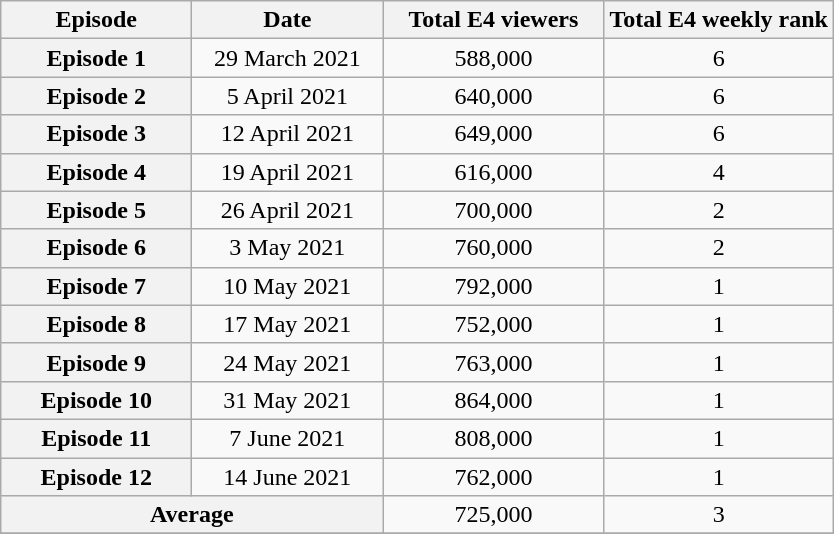<table class="wikitable sortable" style="text-align:center">
<tr>
<th scope="col" style="width:120px;">Episode</th>
<th scope="col" style="width:120px;">Date</th>
<th scope="col" style="width:140px;">Total E4 viewers</th>
<th>Total E4 weekly rank</th>
</tr>
<tr>
<th scope="row">Episode 1</th>
<td>29 March 2021</td>
<td>588,000</td>
<td>6</td>
</tr>
<tr>
<th scope="row">Episode 2</th>
<td>5 April 2021</td>
<td>640,000</td>
<td>6</td>
</tr>
<tr>
<th scope="row">Episode 3</th>
<td>12 April 2021</td>
<td>649,000</td>
<td>6</td>
</tr>
<tr>
<th scope="row">Episode 4</th>
<td>19 April 2021</td>
<td>616,000</td>
<td>4</td>
</tr>
<tr>
<th scope="row">Episode 5</th>
<td>26 April 2021</td>
<td>700,000</td>
<td>2</td>
</tr>
<tr>
<th scope="row">Episode 6</th>
<td>3 May 2021</td>
<td>760,000</td>
<td>2</td>
</tr>
<tr>
<th scope="row">Episode 7</th>
<td>10 May 2021</td>
<td>792,000</td>
<td>1</td>
</tr>
<tr>
<th scope="row">Episode 8</th>
<td>17 May 2021</td>
<td>752,000</td>
<td>1</td>
</tr>
<tr>
<th scope="row">Episode 9</th>
<td>24 May 2021</td>
<td>763,000</td>
<td>1</td>
</tr>
<tr>
<th scope="row">Episode 10</th>
<td>31 May 2021</td>
<td>864,000</td>
<td>1</td>
</tr>
<tr>
<th scope="row">Episode 11</th>
<td>7 June 2021</td>
<td>808,000</td>
<td>1</td>
</tr>
<tr>
<th scope="row">Episode 12</th>
<td>14 June 2021</td>
<td>762,000</td>
<td>1</td>
</tr>
<tr>
<th scope="row" colspan="2">Average</th>
<td>725,000</td>
<td>3</td>
</tr>
<tr>
</tr>
</table>
